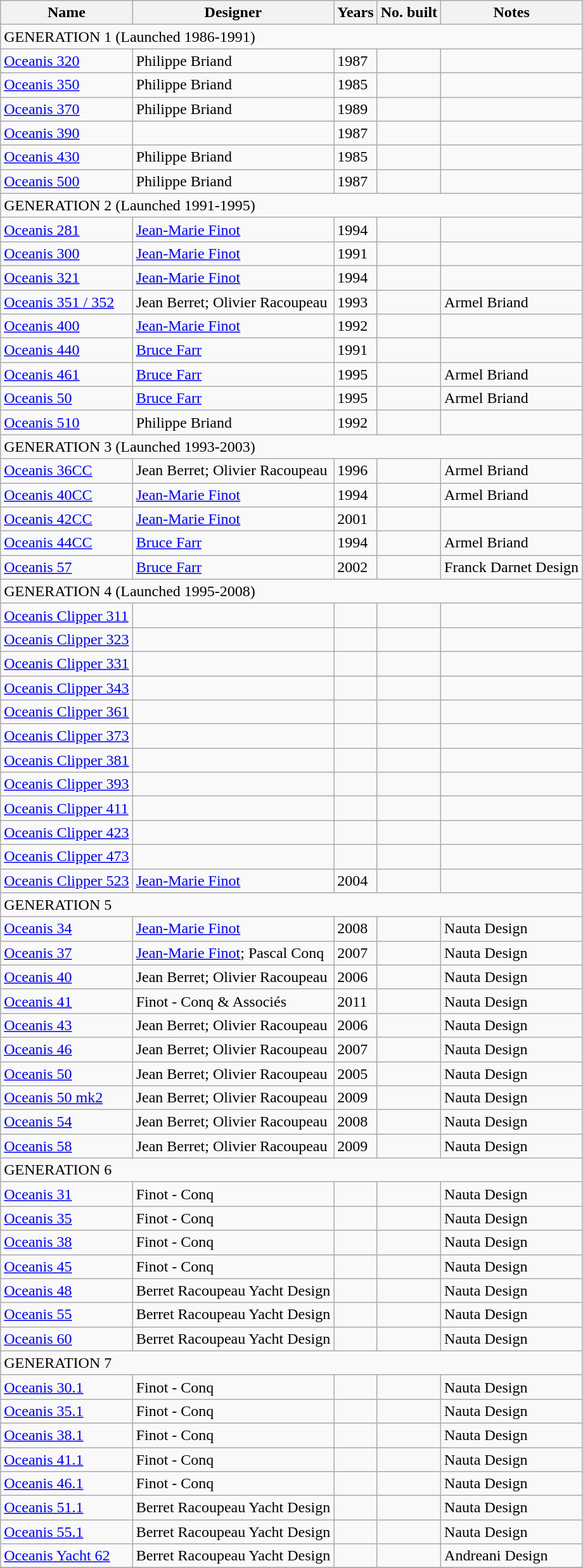<table class="wikitable sortable">
<tr>
<th>Name</th>
<th>Designer</th>
<th>Years</th>
<th>No. built</th>
<th>Notes</th>
</tr>
<tr>
<td colspan=5>GENERATION 1 (Launched 1986-1991) </td>
</tr>
<tr>
<td><a href='#'>Oceanis 320</a></td>
<td>Philippe Briand</td>
<td>1987</td>
<td></td>
<td></td>
</tr>
<tr>
<td><a href='#'>Oceanis 350</a></td>
<td>Philippe Briand</td>
<td>1985</td>
<td></td>
<td></td>
</tr>
<tr>
<td><a href='#'>Oceanis 370</a></td>
<td>Philippe Briand</td>
<td>1989</td>
<td></td>
<td></td>
</tr>
<tr>
<td><a href='#'>Oceanis 390</a></td>
<td></td>
<td>1987</td>
<td></td>
<td></td>
</tr>
<tr>
<td><a href='#'>Oceanis 430</a></td>
<td>Philippe Briand</td>
<td>1985</td>
<td></td>
<td></td>
</tr>
<tr>
<td><a href='#'>Oceanis 500</a></td>
<td>Philippe Briand</td>
<td>1987</td>
<td></td>
<td></td>
</tr>
<tr>
<td colspan=5>GENERATION 2 (Launched 1991-1995)</td>
</tr>
<tr>
<td><a href='#'>Oceanis 281</a></td>
<td><a href='#'>Jean-Marie Finot</a></td>
<td>1994</td>
<td></td>
<td></td>
</tr>
<tr>
<td><a href='#'>Oceanis 300</a></td>
<td><a href='#'>Jean-Marie Finot</a></td>
<td>1991</td>
<td></td>
<td></td>
</tr>
<tr>
<td><a href='#'>Oceanis 321</a></td>
<td><a href='#'>Jean-Marie Finot</a></td>
<td>1994</td>
<td></td>
<td></td>
</tr>
<tr>
<td><a href='#'>Oceanis 351 / 352</a></td>
<td>Jean Berret; Olivier Racoupeau</td>
<td>1993</td>
<td></td>
<td>Armel Briand</td>
</tr>
<tr>
<td><a href='#'>Oceanis 400</a></td>
<td><a href='#'>Jean-Marie Finot</a></td>
<td>1992</td>
<td></td>
<td></td>
</tr>
<tr>
<td><a href='#'>Oceanis 440</a></td>
<td><a href='#'>Bruce Farr</a></td>
<td>1991</td>
<td></td>
<td></td>
</tr>
<tr>
<td><a href='#'>Oceanis 461</a></td>
<td><a href='#'>Bruce Farr</a></td>
<td>1995</td>
<td></td>
<td>Armel Briand</td>
</tr>
<tr>
<td><a href='#'>Oceanis 50</a></td>
<td><a href='#'>Bruce Farr</a></td>
<td>1995</td>
<td></td>
<td>Armel Briand</td>
</tr>
<tr>
<td><a href='#'>Oceanis 510</a></td>
<td>Philippe Briand</td>
<td>1992</td>
<td></td>
<td></td>
</tr>
<tr>
<td colspan=5>GENERATION 3 (Launched 1993-2003)</td>
</tr>
<tr>
<td><a href='#'>Oceanis 36CC</a></td>
<td>Jean Berret; Olivier Racoupeau</td>
<td>1996</td>
<td></td>
<td>Armel Briand</td>
</tr>
<tr>
<td><a href='#'>Oceanis 40CC</a></td>
<td><a href='#'>Jean-Marie Finot</a></td>
<td>1994</td>
<td></td>
<td>Armel Briand</td>
</tr>
<tr>
<td><a href='#'>Oceanis 42CC</a></td>
<td><a href='#'>Jean-Marie Finot</a></td>
<td>2001</td>
<td></td>
<td></td>
</tr>
<tr>
<td><a href='#'>Oceanis 44CC</a></td>
<td><a href='#'>Bruce Farr</a></td>
<td>1994</td>
<td></td>
<td>Armel Briand</td>
</tr>
<tr>
<td><a href='#'>Oceanis 57</a></td>
<td><a href='#'>Bruce Farr</a></td>
<td>2002</td>
<td></td>
<td>Franck Darnet Design</td>
</tr>
<tr>
<td colspan=5>GENERATION 4 (Launched 1995-2008)</td>
</tr>
<tr>
<td><a href='#'>Oceanis Clipper 311</a></td>
<td></td>
<td></td>
<td></td>
<td></td>
</tr>
<tr>
<td><a href='#'>Oceanis Clipper 323</a></td>
<td></td>
<td></td>
<td></td>
<td></td>
</tr>
<tr>
<td><a href='#'>Oceanis Clipper 331</a></td>
<td></td>
<td></td>
<td></td>
<td></td>
</tr>
<tr>
<td><a href='#'>Oceanis Clipper 343</a></td>
<td></td>
<td></td>
<td></td>
<td></td>
</tr>
<tr>
<td><a href='#'>Oceanis Clipper 361</a></td>
<td></td>
<td></td>
<td></td>
<td></td>
</tr>
<tr>
<td><a href='#'>Oceanis Clipper 373</a></td>
<td></td>
<td></td>
<td></td>
<td></td>
</tr>
<tr>
<td><a href='#'>Oceanis Clipper 381</a></td>
<td></td>
<td></td>
<td></td>
<td></td>
</tr>
<tr>
<td><a href='#'>Oceanis Clipper 393</a></td>
<td></td>
<td></td>
<td></td>
<td></td>
</tr>
<tr>
<td><a href='#'>Oceanis Clipper 411</a></td>
<td></td>
<td></td>
<td></td>
<td></td>
</tr>
<tr>
<td><a href='#'>Oceanis Clipper 423</a></td>
<td></td>
<td></td>
<td></td>
<td></td>
</tr>
<tr>
<td><a href='#'>Oceanis Clipper 473</a></td>
<td></td>
<td></td>
<td></td>
<td></td>
</tr>
<tr>
<td><a href='#'>Oceanis Clipper 523</a></td>
<td><a href='#'>Jean-Marie Finot</a></td>
<td>2004</td>
<td></td>
<td></td>
</tr>
<tr>
<td colspan=5>GENERATION 5</td>
</tr>
<tr>
<td><a href='#'>Oceanis 34</a></td>
<td><a href='#'>Jean-Marie Finot</a></td>
<td>2008</td>
<td></td>
<td>Nauta Design</td>
</tr>
<tr>
<td><a href='#'>Oceanis 37</a></td>
<td><a href='#'>Jean-Marie Finot</a>; Pascal Conq</td>
<td>2007</td>
<td></td>
<td>Nauta Design</td>
</tr>
<tr>
<td><a href='#'>Oceanis 40</a></td>
<td>Jean Berret; Olivier Racoupeau</td>
<td>2006</td>
<td></td>
<td>Nauta Design</td>
</tr>
<tr>
<td><a href='#'>Oceanis 41</a></td>
<td>Finot - Conq & Associés</td>
<td>2011</td>
<td></td>
<td>Nauta Design</td>
</tr>
<tr>
<td><a href='#'>Oceanis 43</a></td>
<td>Jean Berret; Olivier Racoupeau</td>
<td>2006</td>
<td></td>
<td>Nauta Design</td>
</tr>
<tr>
<td><a href='#'>Oceanis 46</a></td>
<td>Jean Berret; Olivier Racoupeau</td>
<td>2007</td>
<td></td>
<td>Nauta Design</td>
</tr>
<tr>
<td><a href='#'>Oceanis 50</a></td>
<td>Jean Berret; Olivier Racoupeau</td>
<td>2005</td>
<td></td>
<td>Nauta Design</td>
</tr>
<tr>
<td><a href='#'>Oceanis 50 mk2</a></td>
<td>Jean Berret; Olivier Racoupeau</td>
<td>2009</td>
<td></td>
<td>Nauta Design</td>
</tr>
<tr>
<td><a href='#'>Oceanis 54</a></td>
<td>Jean Berret; Olivier Racoupeau</td>
<td>2008</td>
<td></td>
<td>Nauta Design</td>
</tr>
<tr>
<td><a href='#'>Oceanis 58</a></td>
<td>Jean Berret; Olivier Racoupeau</td>
<td>2009</td>
<td></td>
<td>Nauta Design</td>
</tr>
<tr>
<td colspan=5>GENERATION 6</td>
</tr>
<tr>
<td><a href='#'>Oceanis 31</a></td>
<td>Finot - Conq</td>
<td></td>
<td></td>
<td>Nauta Design</td>
</tr>
<tr>
<td><a href='#'>Oceanis 35</a></td>
<td>Finot - Conq</td>
<td></td>
<td></td>
<td>Nauta Design</td>
</tr>
<tr>
<td><a href='#'>Oceanis 38</a></td>
<td>Finot - Conq</td>
<td></td>
<td></td>
<td>Nauta Design</td>
</tr>
<tr>
<td><a href='#'>Oceanis 45</a></td>
<td>Finot - Conq</td>
<td></td>
<td></td>
<td>Nauta Design</td>
</tr>
<tr>
<td><a href='#'>Oceanis 48</a></td>
<td>Berret Racoupeau Yacht Design</td>
<td></td>
<td></td>
<td>Nauta Design</td>
</tr>
<tr>
<td><a href='#'>Oceanis 55</a></td>
<td>Berret Racoupeau Yacht Design</td>
<td></td>
<td></td>
<td>Nauta Design</td>
</tr>
<tr>
<td><a href='#'>Oceanis 60</a></td>
<td>Berret Racoupeau Yacht Design</td>
<td></td>
<td></td>
<td>Nauta Design</td>
</tr>
<tr>
<td colspan=5>GENERATION 7</td>
</tr>
<tr>
<td><a href='#'>Oceanis 30.1</a></td>
<td>Finot - Conq</td>
<td></td>
<td></td>
<td>Nauta Design</td>
</tr>
<tr>
<td><a href='#'>Oceanis 35.1</a></td>
<td>Finot - Conq</td>
<td></td>
<td></td>
<td>Nauta Design</td>
</tr>
<tr>
<td><a href='#'>Oceanis 38.1</a></td>
<td>Finot - Conq</td>
<td></td>
<td></td>
<td>Nauta Design</td>
</tr>
<tr>
<td><a href='#'>Oceanis 41.1</a></td>
<td>Finot - Conq</td>
<td></td>
<td></td>
<td>Nauta Design</td>
</tr>
<tr>
<td><a href='#'>Oceanis 46.1</a></td>
<td>Finot - Conq</td>
<td></td>
<td></td>
<td>Nauta Design</td>
</tr>
<tr>
<td><a href='#'>Oceanis 51.1</a></td>
<td>Berret Racoupeau Yacht Design</td>
<td></td>
<td></td>
<td>Nauta Design</td>
</tr>
<tr>
<td><a href='#'>Oceanis 55.1</a></td>
<td>Berret Racoupeau Yacht Design</td>
<td></td>
<td></td>
<td>Nauta Design</td>
</tr>
<tr>
<td><a href='#'>Oceanis Yacht 62</a></td>
<td>Berret Racoupeau Yacht Design</td>
<td></td>
<td></td>
<td>Andreani Design</td>
</tr>
<tr>
</tr>
</table>
